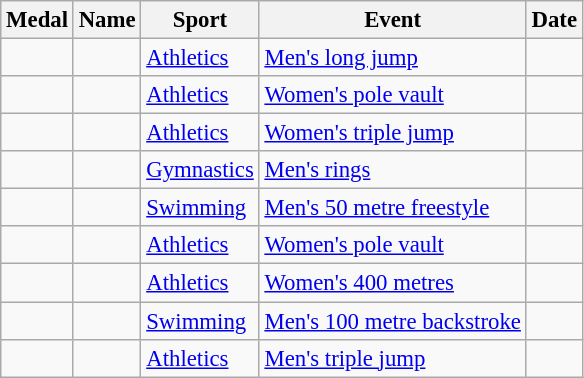<table class="wikitable sortable"  style="font-size:95%">
<tr>
<th>Medal</th>
<th>Name</th>
<th>Sport</th>
<th>Event</th>
<th>Date</th>
</tr>
<tr>
<td></td>
<td></td>
<td><a href='#'>Athletics</a></td>
<td><a href='#'>Men's long jump</a></td>
<td></td>
</tr>
<tr>
<td></td>
<td></td>
<td><a href='#'>Athletics</a></td>
<td><a href='#'>Women's pole vault</a></td>
<td></td>
</tr>
<tr>
<td></td>
<td></td>
<td><a href='#'>Athletics</a></td>
<td><a href='#'>Women's triple jump</a></td>
<td></td>
</tr>
<tr>
<td></td>
<td></td>
<td><a href='#'>Gymnastics</a></td>
<td><a href='#'>Men's rings</a></td>
<td></td>
</tr>
<tr>
<td></td>
<td></td>
<td><a href='#'>Swimming</a></td>
<td><a href='#'>Men's 50 metre freestyle</a></td>
<td></td>
</tr>
<tr>
<td></td>
<td></td>
<td><a href='#'>Athletics</a></td>
<td><a href='#'>Women's pole vault</a></td>
<td></td>
</tr>
<tr>
<td></td>
<td></td>
<td><a href='#'>Athletics</a></td>
<td><a href='#'>Women's 400 metres</a></td>
<td></td>
</tr>
<tr>
<td></td>
<td></td>
<td><a href='#'>Swimming</a></td>
<td><a href='#'>Men's 100 metre backstroke</a></td>
<td></td>
</tr>
<tr>
<td></td>
<td></td>
<td><a href='#'>Athletics</a></td>
<td><a href='#'>Men's triple jump</a></td>
<td></td>
</tr>
</table>
